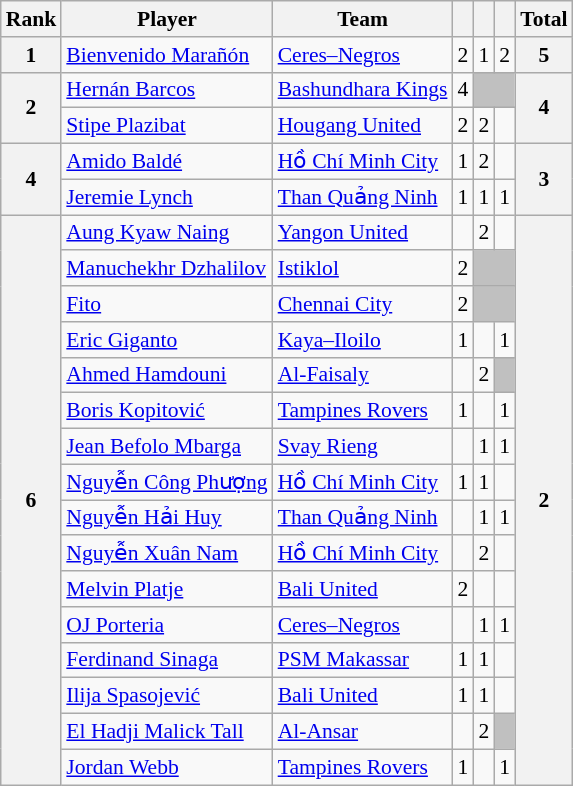<table class="wikitable" style="text-align:center; font-size:90%">
<tr>
<th>Rank</th>
<th>Player</th>
<th>Team</th>
<th></th>
<th></th>
<th></th>
<th>Total</th>
</tr>
<tr>
<th>1</th>
<td align=left> <a href='#'>Bienvenido Marañón</a></td>
<td align=left> <a href='#'>Ceres–Negros</a></td>
<td>2</td>
<td>1</td>
<td>2</td>
<th>5</th>
</tr>
<tr>
<th rowspan=2>2</th>
<td align=left> <a href='#'>Hernán Barcos</a></td>
<td align=left> <a href='#'>Bashundhara Kings</a></td>
<td>4</td>
<td bgcolor="silver" colspan=2></td>
<th rowspan=2>4</th>
</tr>
<tr>
<td align=left> <a href='#'>Stipe Plazibat</a></td>
<td align=left> <a href='#'>Hougang United</a></td>
<td>2</td>
<td>2</td>
<td></td>
</tr>
<tr>
<th rowspan=2>4</th>
<td align=left> <a href='#'>Amido Baldé</a></td>
<td align=left> <a href='#'>Hồ Chí Minh City</a></td>
<td>1</td>
<td>2</td>
<td></td>
<th rowspan=2>3</th>
</tr>
<tr>
<td align=left> <a href='#'>Jeremie Lynch</a></td>
<td align=left> <a href='#'>Than Quảng Ninh</a></td>
<td>1</td>
<td>1</td>
<td>1</td>
</tr>
<tr>
<th rowspan=16>6</th>
<td align=left> <a href='#'>Aung Kyaw Naing</a></td>
<td align=left> <a href='#'>Yangon United</a></td>
<td></td>
<td>2</td>
<td></td>
<th rowspan=16>2</th>
</tr>
<tr>
<td align=left> <a href='#'>Manuchekhr Dzhalilov</a></td>
<td align=left> <a href='#'>Istiklol</a></td>
<td>2</td>
<td bgcolor="silver" colspan=2></td>
</tr>
<tr>
<td align=left> <a href='#'>Fito</a></td>
<td align=left> <a href='#'>Chennai City</a></td>
<td>2</td>
<td bgcolor="silver" colspan=2></td>
</tr>
<tr>
<td align=left> <a href='#'>Eric Giganto</a></td>
<td align=left> <a href='#'>Kaya–Iloilo</a></td>
<td>1</td>
<td></td>
<td>1</td>
</tr>
<tr>
<td align=left> <a href='#'>Ahmed Hamdouni</a></td>
<td align=left> <a href='#'>Al-Faisaly</a></td>
<td></td>
<td>2</td>
<td bgcolor="silver"></td>
</tr>
<tr>
<td align=left> <a href='#'>Boris Kopitović</a></td>
<td align=left> <a href='#'>Tampines Rovers</a></td>
<td>1</td>
<td></td>
<td>1</td>
</tr>
<tr>
<td align=left> <a href='#'>Jean Befolo Mbarga</a></td>
<td align=left> <a href='#'>Svay Rieng</a></td>
<td></td>
<td>1</td>
<td>1</td>
</tr>
<tr>
<td align=left> <a href='#'>Nguyễn Công Phượng</a></td>
<td align=left> <a href='#'>Hồ Chí Minh City</a></td>
<td>1</td>
<td>1</td>
<td></td>
</tr>
<tr>
<td align=left> <a href='#'>Nguyễn Hải Huy</a></td>
<td align=left> <a href='#'>Than Quảng Ninh</a></td>
<td></td>
<td>1</td>
<td>1</td>
</tr>
<tr>
<td align=left> <a href='#'>Nguyễn Xuân Nam</a></td>
<td align=left> <a href='#'>Hồ Chí Minh City</a></td>
<td></td>
<td>2</td>
<td></td>
</tr>
<tr>
<td align=left> <a href='#'>Melvin Platje</a></td>
<td align=left> <a href='#'>Bali United</a></td>
<td>2</td>
<td></td>
<td></td>
</tr>
<tr>
<td align=left> <a href='#'>OJ Porteria</a></td>
<td align=left> <a href='#'>Ceres–Negros</a></td>
<td></td>
<td>1</td>
<td>1</td>
</tr>
<tr>
<td align=left> <a href='#'>Ferdinand Sinaga</a></td>
<td align=left> <a href='#'>PSM Makassar</a></td>
<td>1</td>
<td>1</td>
<td></td>
</tr>
<tr>
<td align=left> <a href='#'>Ilija Spasojević</a></td>
<td align=left> <a href='#'>Bali United</a></td>
<td>1</td>
<td>1</td>
<td></td>
</tr>
<tr>
<td align=left> <a href='#'>El Hadji Malick Tall</a></td>
<td align=left> <a href='#'>Al-Ansar</a></td>
<td></td>
<td>2</td>
<td bgcolor="silver"></td>
</tr>
<tr>
<td align=left> <a href='#'>Jordan Webb</a></td>
<td align=left> <a href='#'>Tampines Rovers</a></td>
<td>1</td>
<td></td>
<td>1</td>
</tr>
</table>
